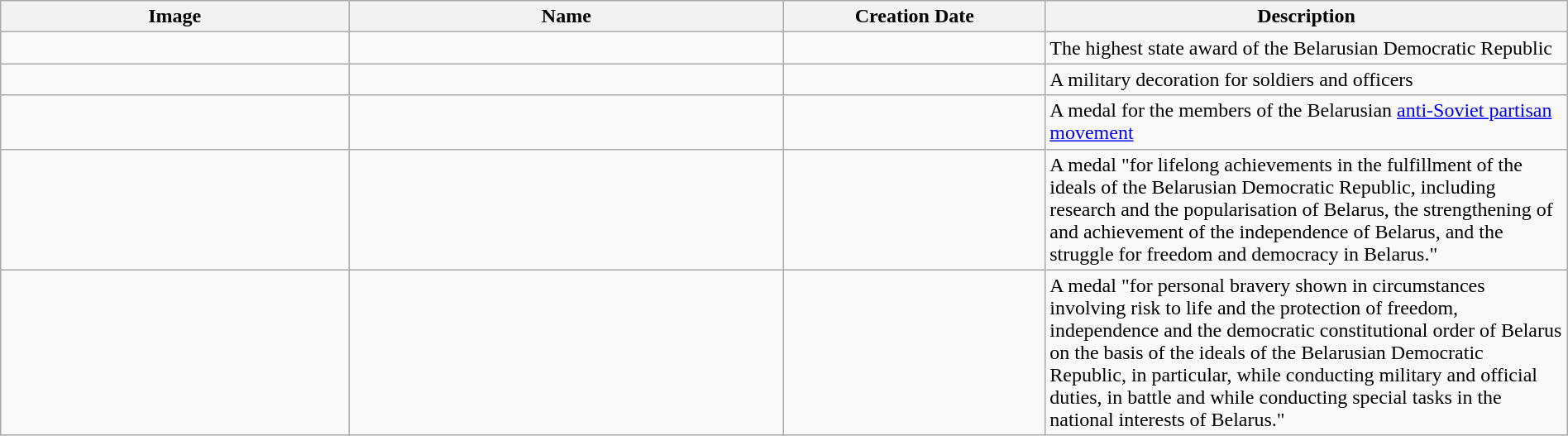<table class="wikitable" width="100%">
<tr>
<th width="20%">Image</th>
<th width="25%">Name</th>
<th width="15%">Creation Date</th>
<th width="30%">Description</th>
</tr>
<tr>
<td></td>
<td></td>
<td></td>
<td>The highest state award of the Belarusian Democratic Republic</td>
</tr>
<tr>
<td></td>
<td></td>
<td></td>
<td>A military decoration for soldiers and officers</td>
</tr>
<tr>
<td></td>
<td></td>
<td></td>
<td>A medal for the members of the Belarusian <a href='#'>anti-Soviet partisan movement</a></td>
</tr>
<tr>
<td></td>
<td></td>
<td></td>
<td>A medal "for lifelong achievements in the fulfillment of the ideals of the Belarusian Democratic Republic, including research and the popularisation of Belarus, the strengthening of and achievement of the independence of Belarus, and the struggle for freedom and democracy in Belarus."</td>
</tr>
<tr>
<td></td>
<td></td>
<td></td>
<td>A medal "for personal bravery shown in circumstances involving risk to life and the protection of freedom, independence and the democratic constitutional order of Belarus on the basis of the ideals of the Belarusian Democratic Republic, in particular, while conducting military and official duties, in battle and while conducting special tasks in the national interests of Belarus."</td>
</tr>
</table>
